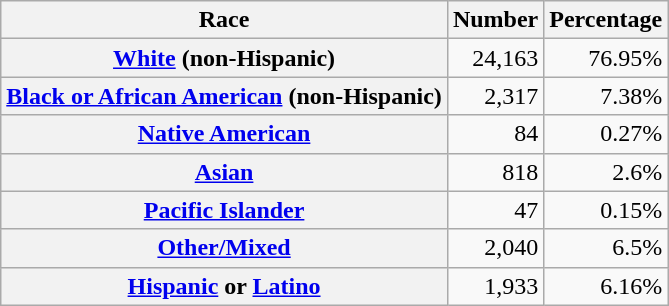<table class="wikitable" style="text-align:right">
<tr>
<th scope="col">Race</th>
<th scope="col">Number</th>
<th scope="col">Percentage</th>
</tr>
<tr>
<th scope="row"><a href='#'>White</a> (non-Hispanic)</th>
<td>24,163</td>
<td>76.95%</td>
</tr>
<tr>
<th scope="row"><a href='#'>Black or African American</a> (non-Hispanic)</th>
<td>2,317</td>
<td>7.38%</td>
</tr>
<tr>
<th scope="row"><a href='#'>Native American</a></th>
<td>84</td>
<td>0.27%</td>
</tr>
<tr>
<th scope="row"><a href='#'>Asian</a></th>
<td>818</td>
<td>2.6%</td>
</tr>
<tr>
<th scope="row"><a href='#'>Pacific Islander</a></th>
<td>47</td>
<td>0.15%</td>
</tr>
<tr>
<th scope="row"><a href='#'>Other/Mixed</a></th>
<td>2,040</td>
<td>6.5%</td>
</tr>
<tr>
<th scope="row"><a href='#'>Hispanic</a> or <a href='#'>Latino</a></th>
<td>1,933</td>
<td>6.16%</td>
</tr>
</table>
